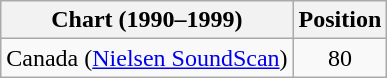<table class="wikitable">
<tr>
<th>Chart (1990–1999)</th>
<th>Position</th>
</tr>
<tr>
<td>Canada (<a href='#'>Nielsen SoundScan</a>)</td>
<td style="text-align:center;">80</td>
</tr>
</table>
